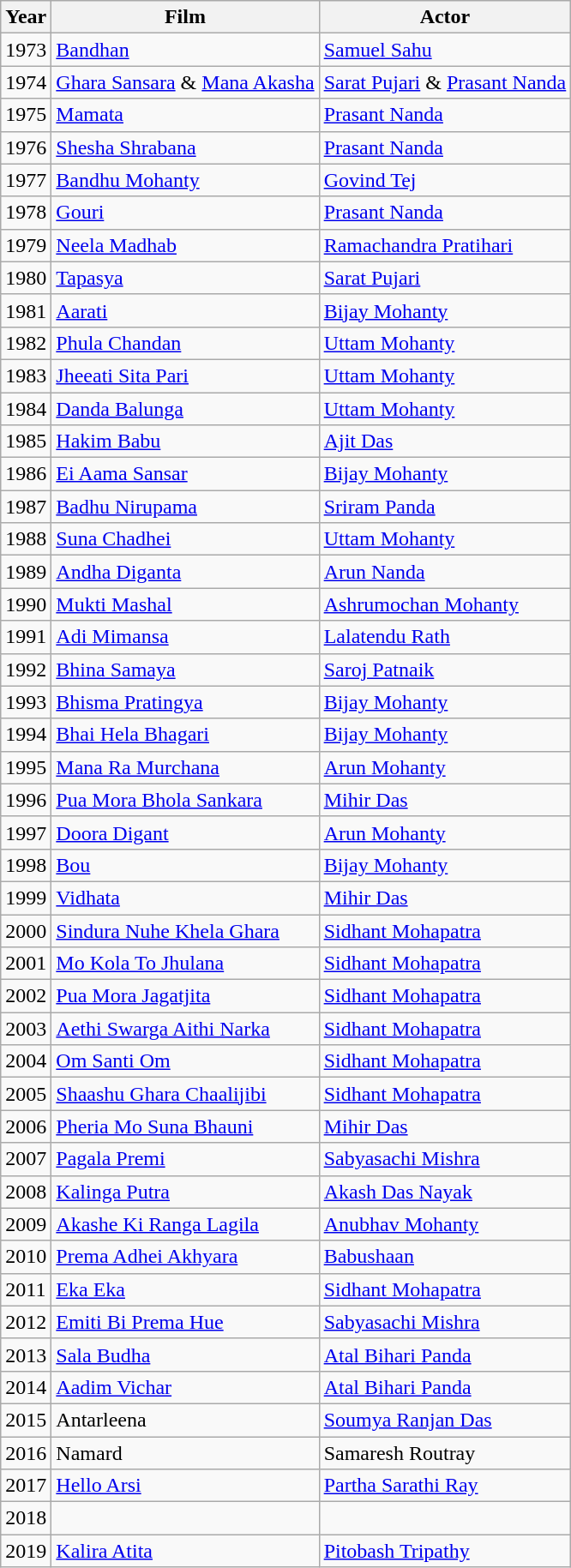<table class="wikitable sortable">
<tr>
<th>Year</th>
<th>Film</th>
<th>Actor</th>
</tr>
<tr>
<td>1973</td>
<td><a href='#'>Bandhan</a></td>
<td><a href='#'>Samuel Sahu</a></td>
</tr>
<tr>
<td>1974</td>
<td><a href='#'>Ghara Sansara</a> & <a href='#'>Mana Akasha</a></td>
<td><a href='#'>Sarat Pujari</a> & <a href='#'>Prasant Nanda</a></td>
</tr>
<tr>
<td>1975</td>
<td><a href='#'>Mamata</a></td>
<td><a href='#'>Prasant Nanda</a></td>
</tr>
<tr>
<td>1976</td>
<td><a href='#'>Shesha Shrabana</a></td>
<td><a href='#'>Prasant Nanda</a></td>
</tr>
<tr>
<td>1977</td>
<td><a href='#'>Bandhu Mohanty</a></td>
<td><a href='#'>Govind Tej</a></td>
</tr>
<tr>
<td>1978</td>
<td><a href='#'>Gouri</a></td>
<td><a href='#'>Prasant Nanda</a></td>
</tr>
<tr>
<td>1979</td>
<td><a href='#'>Neela Madhab</a></td>
<td><a href='#'>Ramachandra Pratihari</a></td>
</tr>
<tr>
<td>1980</td>
<td><a href='#'>Tapasya</a></td>
<td><a href='#'>Sarat Pujari</a></td>
</tr>
<tr>
<td>1981</td>
<td><a href='#'>Aarati</a></td>
<td><a href='#'>Bijay Mohanty</a></td>
</tr>
<tr>
<td>1982</td>
<td><a href='#'>Phula Chandan</a></td>
<td><a href='#'>Uttam Mohanty</a></td>
</tr>
<tr>
<td>1983</td>
<td><a href='#'>Jheeati Sita Pari</a></td>
<td><a href='#'>Uttam Mohanty</a></td>
</tr>
<tr>
<td>1984</td>
<td><a href='#'>Danda Balunga</a></td>
<td><a href='#'>Uttam Mohanty</a></td>
</tr>
<tr>
<td>1985</td>
<td><a href='#'>Hakim Babu</a></td>
<td><a href='#'>Ajit Das</a></td>
</tr>
<tr>
<td>1986</td>
<td><a href='#'>Ei Aama Sansar</a></td>
<td><a href='#'>Bijay Mohanty</a></td>
</tr>
<tr>
<td>1987</td>
<td><a href='#'>Badhu Nirupama</a></td>
<td><a href='#'>Sriram Panda</a></td>
</tr>
<tr>
<td>1988</td>
<td><a href='#'>Suna Chadhei</a></td>
<td><a href='#'>Uttam Mohanty</a></td>
</tr>
<tr>
<td>1989</td>
<td><a href='#'>Andha Diganta</a></td>
<td><a href='#'>Arun Nanda</a></td>
</tr>
<tr>
<td>1990</td>
<td><a href='#'>Mukti Mashal</a></td>
<td><a href='#'>Ashrumochan Mohanty</a></td>
</tr>
<tr>
<td>1991</td>
<td><a href='#'>Adi Mimansa</a></td>
<td><a href='#'>Lalatendu Rath</a></td>
</tr>
<tr>
<td>1992</td>
<td><a href='#'>Bhina Samaya</a></td>
<td><a href='#'>Saroj Patnaik</a></td>
</tr>
<tr>
<td>1993</td>
<td><a href='#'>Bhisma Pratingya</a></td>
<td><a href='#'>Bijay Mohanty</a></td>
</tr>
<tr>
<td>1994</td>
<td><a href='#'>Bhai Hela Bhagari</a></td>
<td><a href='#'>Bijay Mohanty</a></td>
</tr>
<tr>
<td>1995</td>
<td><a href='#'>Mana Ra Murchana</a></td>
<td><a href='#'>Arun Mohanty</a></td>
</tr>
<tr>
<td>1996</td>
<td><a href='#'>Pua Mora Bhola Sankara</a></td>
<td><a href='#'>Mihir Das</a></td>
</tr>
<tr>
<td>1997</td>
<td><a href='#'>Doora Digant</a></td>
<td><a href='#'>Arun Mohanty</a></td>
</tr>
<tr>
<td>1998</td>
<td><a href='#'>Bou</a></td>
<td><a href='#'>Bijay Mohanty</a></td>
</tr>
<tr>
<td>1999</td>
<td><a href='#'>Vidhata</a></td>
<td><a href='#'>Mihir Das</a></td>
</tr>
<tr>
<td>2000</td>
<td><a href='#'>Sindura Nuhe Khela Ghara</a></td>
<td><a href='#'>Sidhant Mohapatra</a></td>
</tr>
<tr>
<td>2001</td>
<td><a href='#'>Mo Kola To Jhulana</a></td>
<td><a href='#'>Sidhant Mohapatra</a></td>
</tr>
<tr>
<td>2002</td>
<td><a href='#'>Pua Mora Jagatjita</a></td>
<td><a href='#'>Sidhant Mohapatra</a></td>
</tr>
<tr>
<td>2003</td>
<td><a href='#'>Aethi Swarga Aithi Narka</a></td>
<td><a href='#'>Sidhant Mohapatra</a></td>
</tr>
<tr>
<td>2004</td>
<td><a href='#'>Om Santi Om</a></td>
<td><a href='#'>Sidhant Mohapatra</a></td>
</tr>
<tr>
<td>2005</td>
<td><a href='#'>Shaashu Ghara Chaalijibi</a></td>
<td><a href='#'>Sidhant Mohapatra</a></td>
</tr>
<tr>
<td>2006</td>
<td><a href='#'>Pheria Mo Suna Bhauni</a></td>
<td><a href='#'>Mihir Das</a></td>
</tr>
<tr>
<td>2007</td>
<td><a href='#'>Pagala Premi</a></td>
<td><a href='#'>Sabyasachi Mishra</a></td>
</tr>
<tr>
<td>2008</td>
<td><a href='#'>Kalinga Putra</a></td>
<td><a href='#'>Akash Das Nayak</a></td>
</tr>
<tr>
<td>2009</td>
<td><a href='#'>Akashe Ki Ranga Lagila</a></td>
<td><a href='#'>Anubhav Mohanty</a></td>
</tr>
<tr>
<td>2010</td>
<td><a href='#'>Prema Adhei Akhyara</a></td>
<td><a href='#'>Babushaan</a></td>
</tr>
<tr>
<td>2011</td>
<td><a href='#'>Eka Eka</a></td>
<td><a href='#'>Sidhant Mohapatra</a></td>
</tr>
<tr>
<td>2012</td>
<td><a href='#'>Emiti Bi Prema Hue</a></td>
<td><a href='#'>Sabyasachi Mishra</a></td>
</tr>
<tr>
<td>2013</td>
<td><a href='#'>Sala Budha</a></td>
<td><a href='#'>Atal Bihari Panda</a></td>
</tr>
<tr>
<td>2014</td>
<td><a href='#'>Aadim Vichar</a></td>
<td><a href='#'>Atal Bihari Panda</a></td>
</tr>
<tr>
<td>2015</td>
<td>Antarleena</td>
<td><a href='#'>Soumya Ranjan Das</a></td>
</tr>
<tr>
<td>2016</td>
<td>Namard</td>
<td>Samaresh Routray</td>
</tr>
<tr>
<td>2017</td>
<td><a href='#'>Hello Arsi</a></td>
<td><a href='#'>Partha Sarathi Ray</a></td>
</tr>
<tr>
<td>2018</td>
<td></td>
<td></td>
</tr>
<tr>
<td>2019</td>
<td><a href='#'>Kalira Atita</a></td>
<td><a href='#'>Pitobash Tripathy</a></td>
</tr>
</table>
